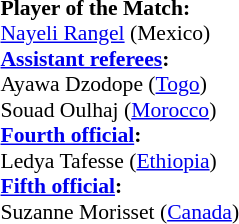<table width=50% style="font-size: 90%">
<tr>
<td><br><strong>Player of the Match:</strong>
<br><a href='#'>Nayeli Rangel</a> (Mexico)<br><strong><a href='#'>Assistant referees</a>:</strong>
<br>Ayawa Dzodope (<a href='#'>Togo</a>)
<br>Souad Oulhaj (<a href='#'>Morocco</a>)
<br><strong><a href='#'>Fourth official</a>:</strong>
<br>Ledya Tafesse (<a href='#'>Ethiopia</a>)
<br><strong><a href='#'>Fifth official</a>:</strong>
<br>Suzanne Morisset (<a href='#'>Canada</a>)</td>
</tr>
</table>
